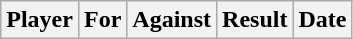<table class="wikitable sortable">
<tr>
<th>Player</th>
<th>For</th>
<th>Against</th>
<th align=center>Result</th>
<th>Date</th>
</tr>
</table>
